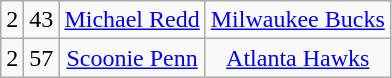<table class="wikitable">
<tr align="center" bgcolor="">
<td>2</td>
<td>43</td>
<td><a href='#'>Michael Redd</a></td>
<td><a href='#'>Milwaukee Bucks</a></td>
</tr>
<tr align="center" bgcolor="">
<td>2</td>
<td>57</td>
<td><a href='#'>Scoonie Penn</a></td>
<td><a href='#'>Atlanta Hawks</a></td>
</tr>
</table>
